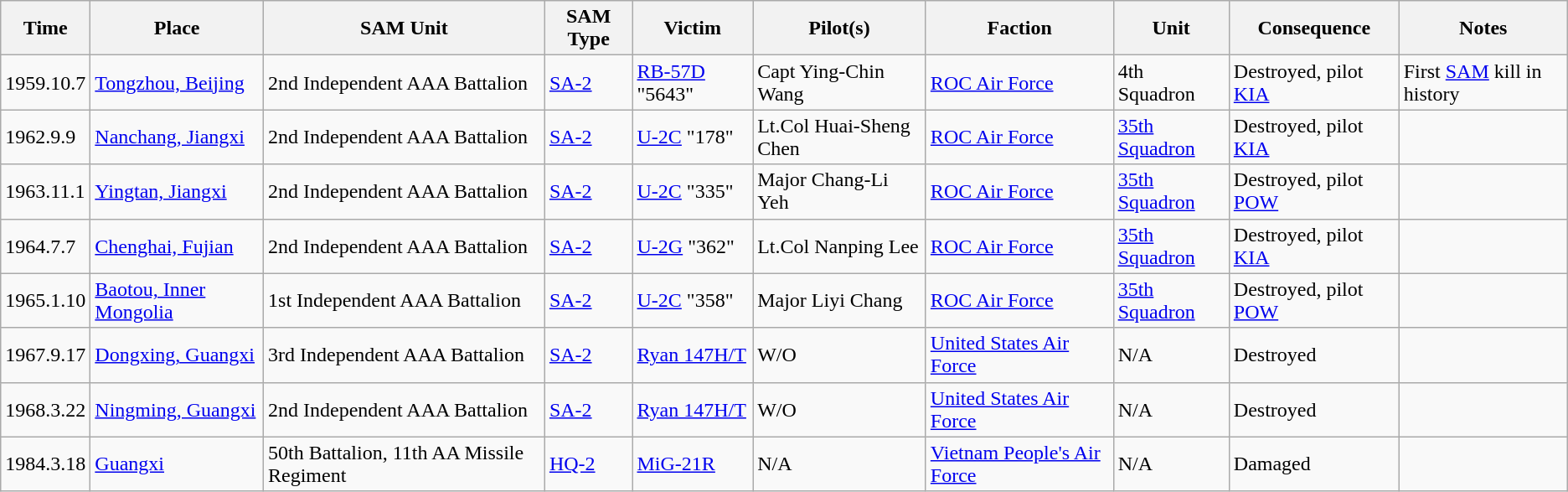<table class="wikitable">
<tr>
<th>Time</th>
<th>Place</th>
<th>SAM Unit</th>
<th>SAM Type</th>
<th>Victim</th>
<th>Pilot(s)</th>
<th>Faction</th>
<th>Unit</th>
<th>Consequence</th>
<th>Notes</th>
</tr>
<tr>
<td>1959.10.7</td>
<td><a href='#'>Tongzhou, Beijing</a></td>
<td>2nd Independent AAA Battalion</td>
<td><a href='#'>SA-2</a></td>
<td><a href='#'>RB-57D</a> "5643"</td>
<td>Capt Ying-Chin Wang</td>
<td><a href='#'>ROC Air Force</a></td>
<td>4th Squadron</td>
<td>Destroyed, pilot <a href='#'>KIA</a></td>
<td>First <a href='#'>SAM</a> kill in history</td>
</tr>
<tr>
<td>1962.9.9</td>
<td><a href='#'>Nanchang, Jiangxi</a></td>
<td>2nd Independent AAA Battalion</td>
<td><a href='#'>SA-2</a></td>
<td><a href='#'>U-2C</a> "178"</td>
<td>Lt.Col Huai-Sheng Chen</td>
<td><a href='#'>ROC Air Force</a></td>
<td><a href='#'>35th Squadron</a></td>
<td>Destroyed, pilot <a href='#'>KIA</a></td>
<td></td>
</tr>
<tr>
<td>1963.11.1</td>
<td><a href='#'>Yingtan, Jiangxi</a></td>
<td>2nd Independent AAA Battalion</td>
<td><a href='#'>SA-2</a></td>
<td><a href='#'>U-2C</a> "335"</td>
<td>Major Chang-Li Yeh</td>
<td><a href='#'>ROC Air Force</a></td>
<td><a href='#'>35th Squadron</a></td>
<td>Destroyed, pilot <a href='#'>POW</a></td>
<td></td>
</tr>
<tr>
<td>1964.7.7</td>
<td><a href='#'>Chenghai, Fujian</a></td>
<td>2nd Independent AAA Battalion</td>
<td><a href='#'>SA-2</a></td>
<td><a href='#'>U-2G</a> "362"</td>
<td>Lt.Col Nanping Lee</td>
<td><a href='#'>ROC Air Force</a></td>
<td><a href='#'>35th Squadron</a></td>
<td>Destroyed, pilot <a href='#'>KIA</a></td>
<td></td>
</tr>
<tr>
<td>1965.1.10</td>
<td><a href='#'>Baotou, Inner Mongolia</a></td>
<td>1st Independent AAA Battalion</td>
<td><a href='#'>SA-2</a></td>
<td><a href='#'>U-2C</a> "358"</td>
<td>Major Liyi Chang</td>
<td><a href='#'>ROC Air Force</a></td>
<td><a href='#'>35th Squadron</a></td>
<td>Destroyed, pilot <a href='#'>POW</a></td>
<td></td>
</tr>
<tr>
<td>1967.9.17</td>
<td><a href='#'>Dongxing, Guangxi</a></td>
<td>3rd Independent AAA Battalion</td>
<td><a href='#'>SA-2</a></td>
<td><a href='#'>Ryan 147H/T</a></td>
<td>W/O</td>
<td><a href='#'>United States Air Force</a></td>
<td>N/A</td>
<td>Destroyed</td>
<td></td>
</tr>
<tr>
<td>1968.3.22</td>
<td><a href='#'>Ningming, Guangxi</a></td>
<td>2nd Independent AAA Battalion</td>
<td><a href='#'>SA-2</a></td>
<td><a href='#'>Ryan 147H/T</a></td>
<td>W/O</td>
<td><a href='#'>United States Air Force</a></td>
<td>N/A</td>
<td>Destroyed</td>
<td></td>
</tr>
<tr>
<td>1984.3.18</td>
<td><a href='#'>Guangxi</a></td>
<td>50th Battalion, 11th AA Missile Regiment</td>
<td><a href='#'>HQ-2</a></td>
<td><a href='#'>MiG-21R</a></td>
<td>N/A</td>
<td><a href='#'>Vietnam People's Air Force</a></td>
<td>N/A</td>
<td>Damaged</td>
<td></td>
</tr>
</table>
